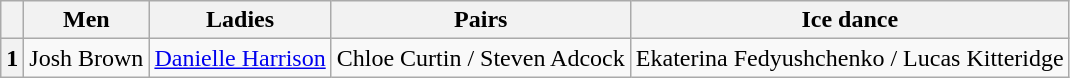<table class="wikitable">
<tr>
<th></th>
<th>Men</th>
<th>Ladies</th>
<th>Pairs</th>
<th>Ice dance</th>
</tr>
<tr>
<th>1</th>
<td>Josh Brown</td>
<td><a href='#'>Danielle Harrison</a></td>
<td>Chloe Curtin / Steven Adcock</td>
<td>Ekaterina Fedyushchenko / Lucas Kitteridge</td>
</tr>
</table>
